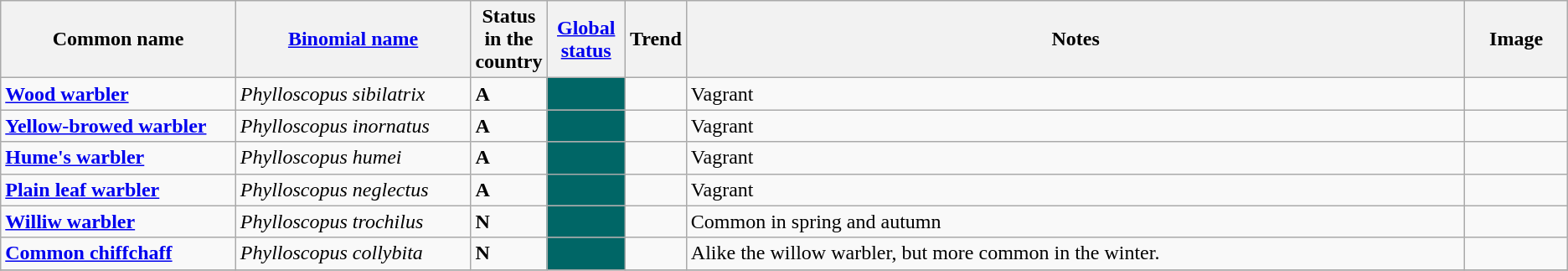<table class="wikitable sortable">
<tr>
<th width="15%">Common name</th>
<th width="15%"><a href='#'>Binomial name</a></th>
<th width="1%">Status in the country</th>
<th width="5%"><a href='#'>Global status</a></th>
<th width="1%">Trend</th>
<th class="unsortable">Notes</th>
<th class="unsortable">Image</th>
</tr>
<tr>
<td><strong><a href='#'>Wood warbler</a></strong></td>
<td><em>Phylloscopus sibilatrix</em></td>
<td><strong>A</strong></td>
<td align=center style="background: #006666"></td>
<td align=center></td>
<td>Vagrant</td>
<td></td>
</tr>
<tr>
<td><strong><a href='#'>Yellow-browed warbler</a></strong></td>
<td><em>Phylloscopus inornatus</em></td>
<td><strong>A</strong></td>
<td align=center style="background: #006666"></td>
<td align=center></td>
<td>Vagrant</td>
<td></td>
</tr>
<tr>
<td><strong><a href='#'>Hume's warbler</a></strong></td>
<td><em>Phylloscopus humei</em></td>
<td><strong>A</strong></td>
<td align=center style="background: #006666"></td>
<td align=center></td>
<td>Vagrant</td>
<td></td>
</tr>
<tr>
<td><strong><a href='#'>Plain leaf warbler</a></strong></td>
<td><em>Phylloscopus neglectus</em></td>
<td><strong>A</strong></td>
<td align=center style="background: #006666"></td>
<td align=center></td>
<td>Vagrant</td>
<td></td>
</tr>
<tr>
<td><strong><a href='#'>Williw warbler</a></strong></td>
<td><em>Phylloscopus trochilus</em></td>
<td><strong>N</strong></td>
<td align=center style="background: #006666"></td>
<td align=center></td>
<td>Common in spring and autumn</td>
<td></td>
</tr>
<tr>
<td><strong><a href='#'>Common chiffchaff</a></strong></td>
<td><em>Phylloscopus collybita</em></td>
<td><strong>N</strong></td>
<td align=center style="background: #006666"></td>
<td align=center></td>
<td>Alike the willow warbler, but more common in the winter.</td>
<td></td>
</tr>
<tr>
</tr>
</table>
